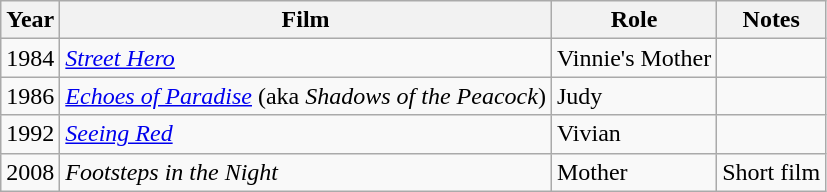<table class="wikitable">
<tr>
<th>Year</th>
<th>Film</th>
<th>Role</th>
<th>Notes</th>
</tr>
<tr>
<td>1984</td>
<td><em><a href='#'>Street Hero</a></em></td>
<td>Vinnie's Mother</td>
<td></td>
</tr>
<tr>
<td>1986</td>
<td><em><a href='#'>Echoes of Paradise</a></em> (aka <em>Shadows of the Peacock</em>)</td>
<td>Judy</td>
<td></td>
</tr>
<tr>
<td>1992</td>
<td><em><a href='#'>Seeing Red</a></em></td>
<td>Vivian</td>
<td></td>
</tr>
<tr>
<td>2008</td>
<td><em>Footsteps in the Night</em></td>
<td>Mother</td>
<td>Short film</td>
</tr>
</table>
